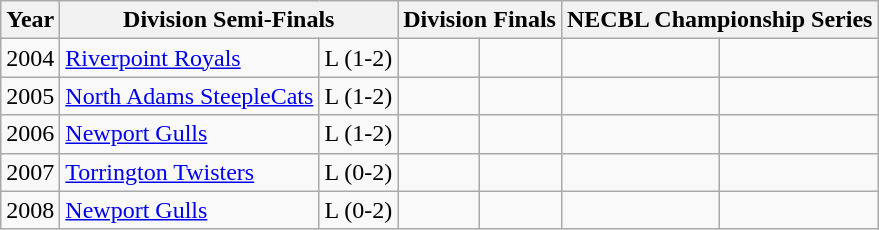<table class="wikitable">
<tr>
<th>Year</th>
<th colspan=2>Division Semi-Finals</th>
<th colspan=2>Division Finals</th>
<th colspan=2>NECBL Championship Series</th>
</tr>
<tr>
<td>2004</td>
<td><a href='#'>Riverpoint Royals</a></td>
<td>L (1-2)</td>
<td></td>
<td></td>
<td></td>
<td></td>
</tr>
<tr>
<td>2005</td>
<td><a href='#'>North Adams SteepleCats</a></td>
<td>L (1-2)</td>
<td></td>
<td></td>
<td></td>
<td></td>
</tr>
<tr>
<td>2006</td>
<td><a href='#'>Newport Gulls</a></td>
<td>L (1-2)</td>
<td></td>
<td></td>
<td></td>
<td></td>
</tr>
<tr>
<td>2007</td>
<td><a href='#'>Torrington Twisters</a></td>
<td>L (0-2)</td>
<td></td>
<td></td>
<td></td>
<td></td>
</tr>
<tr>
<td>2008</td>
<td><a href='#'>Newport Gulls</a></td>
<td>L (0-2)</td>
<td></td>
<td></td>
<td></td>
<td></td>
</tr>
</table>
